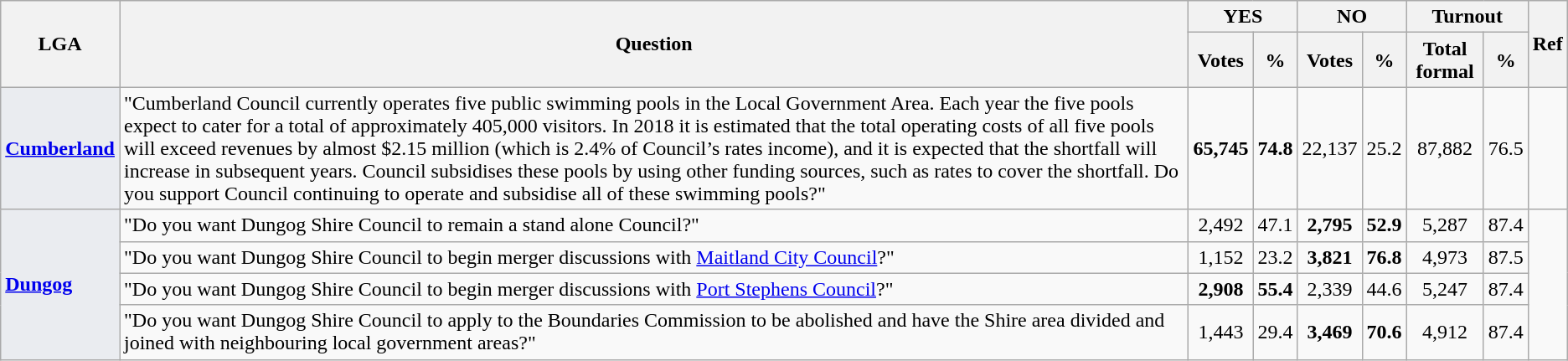<table class="wikitable sortable">
<tr>
<th rowspan="2" style="text-align:center;">LGA</th>
<th rowspan="2" style="text-align:center;">Question</th>
<th colspan="2" align="center">YES</th>
<th colspan="2" align="center">NO</th>
<th colspan="2" align="center">Turnout</th>
<th rowspan="2" style="text-align:center;" class=unsortable>Ref</th>
</tr>
<tr>
<th align="center">Votes</th>
<th align="center">%</th>
<th align="center">Votes</th>
<th align="center">%</th>
<th align="center">Total formal</th>
<th align="center">%</th>
</tr>
<tr>
<td align="left"; style=background:#EAECF0><strong><a href='#'>Cumberland</a></strong></td>
<td>"Cumberland Council currently operates five public swimming pools in the Local Government Area. Each year the five pools expect to cater for a total of approximately 405,000 visitors. In 2018 it is estimated that the total operating costs of all five pools will exceed revenues by almost $2.15 million (which is 2.4% of Council’s rates income), and it is expected that the shortfall will increase in subsequent years. Council subsidises these pools by using other funding sources, such as rates to cover the shortfall. Do you support Council continuing to operate and subsidise all of these swimming pools?"</td>
<td style="text-align:center;"><strong>65,745</strong></td>
<td> <strong>74.8</strong></td>
<td style="text-align:center;">22,137</td>
<td>25.2</td>
<td style="text-align:center;">87,882</td>
<td align="center">76.5</td>
<td align="center"></td>
</tr>
<tr>
<td rowspan="4"; align="left"; style=background:#EAECF0><strong><a href='#'>Dungog</a></strong></td>
<td>"Do you want Dungog Shire Council to remain a stand alone Council?"</td>
<td style="text-align:center;">2,492</td>
<td>47.1</td>
<td style="text-align:center;"><strong>2,795</strong></td>
<td> <strong>52.9</strong></td>
<td style="text-align:center;">5,287</td>
<td align="center">87.4</td>
<td rowspan="4"; align="center"></td>
</tr>
<tr>
<td>"Do you want Dungog Shire Council to begin merger discussions with <a href='#'>Maitland City Council</a>?"</td>
<td style="text-align:center;">1,152</td>
<td>23.2</td>
<td style="text-align:center;"><strong>3,821</strong></td>
<td> <strong>76.8</strong></td>
<td style="text-align:center;">4,973</td>
<td align="center">87.5</td>
</tr>
<tr>
<td>"Do you want Dungog Shire Council to begin merger discussions with <a href='#'>Port Stephens Council</a>?"</td>
<td style="text-align:center;"><strong>2,908</strong></td>
<td> <strong>55.4</strong></td>
<td style="text-align:center;">2,339</td>
<td>44.6</td>
<td style="text-align:center;">5,247</td>
<td align="center">87.4</td>
</tr>
<tr>
<td>"Do you want Dungog Shire Council to apply to the Boundaries Commission to be abolished and have the Shire area divided and joined with neighbouring local government areas?"</td>
<td style="text-align:center;">1,443</td>
<td>29.4</td>
<td style="text-align:center;"><strong>3,469</strong></td>
<td> <strong>70.6</strong></td>
<td style="text-align:center;">4,912</td>
<td align="center">87.4</td>
</tr>
</table>
